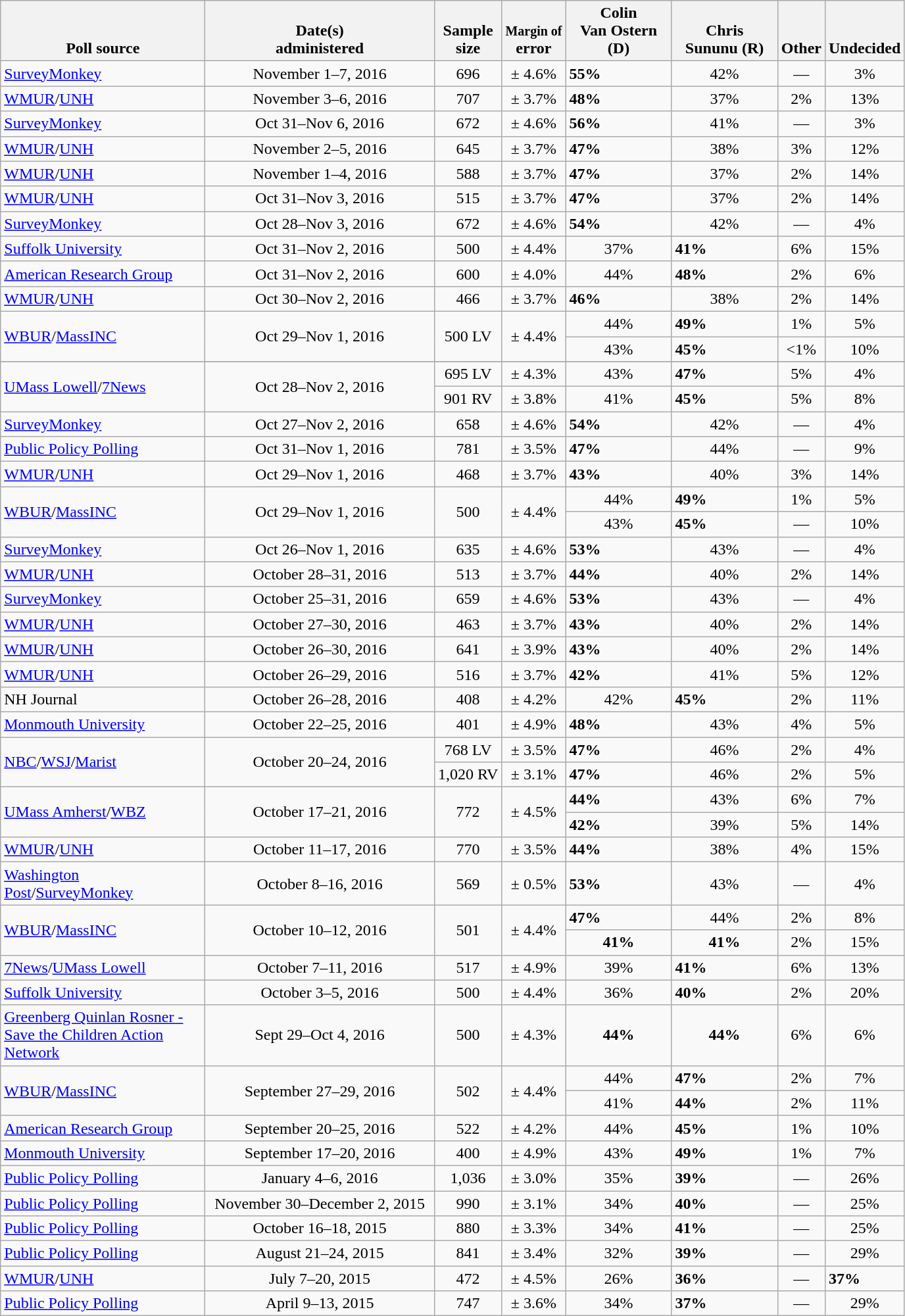<table class="wikitable">
<tr valign= bottom>
<th style="width:200px;">Poll source</th>
<th style="width:225px;">Date(s)<br>administered</th>
<th class=small>Sample<br>size</th>
<th><small>Margin of</small><br>error</th>
<th style="width:100px;">Colin<br>Van Ostern (D)</th>
<th style="width:100px;">Chris<br>Sununu (R)</th>
<th>Other</th>
<th>Undecided</th>
</tr>
<tr>
<td><a href='#'>SurveyMonkey</a></td>
<td align=center>November 1–7, 2016</td>
<td align=center>696</td>
<td align=center>± 4.6%</td>
<td><strong>55%</strong></td>
<td align=center>42%</td>
<td align=center>—</td>
<td align=center>3%</td>
</tr>
<tr>
<td><a href='#'>WMUR</a>/<a href='#'>UNH</a></td>
<td align=center>November 3–6, 2016</td>
<td align=center>707</td>
<td align=center>± 3.7%</td>
<td><strong>48%</strong></td>
<td align=center>37%</td>
<td align=center>2%</td>
<td align=center>13%</td>
</tr>
<tr>
<td><a href='#'>SurveyMonkey</a></td>
<td align=center>Oct 31–Nov 6, 2016</td>
<td align=center>672</td>
<td align=center>± 4.6%</td>
<td><strong>56%</strong></td>
<td align=center>41%</td>
<td align=center>—</td>
<td align=center>3%</td>
</tr>
<tr>
<td><a href='#'>WMUR</a>/<a href='#'>UNH</a></td>
<td align=center>November 2–5, 2016</td>
<td align=center>645</td>
<td align=center>± 3.7%</td>
<td><strong>47%</strong></td>
<td align=center>38%</td>
<td align=center>3%</td>
<td align=center>12%</td>
</tr>
<tr>
<td><a href='#'>WMUR</a>/<a href='#'>UNH</a></td>
<td align=center>November 1–4, 2016</td>
<td align=center>588</td>
<td align=center>± 3.7%</td>
<td><strong>47%</strong></td>
<td align=center>37%</td>
<td align=center>2%</td>
<td align=center>14%</td>
</tr>
<tr>
<td><a href='#'>WMUR</a>/<a href='#'>UNH</a></td>
<td align=center>Oct 31–Nov 3, 2016</td>
<td align=center>515</td>
<td align=center>± 3.7%</td>
<td><strong>47%</strong></td>
<td align=center>37%</td>
<td align=center>2%</td>
<td align=center>14%</td>
</tr>
<tr>
<td><a href='#'>SurveyMonkey</a></td>
<td align=center>Oct 28–Nov 3, 2016</td>
<td align=center>672</td>
<td align=center>± 4.6%</td>
<td><strong>54%</strong></td>
<td align=center>42%</td>
<td align=center>—</td>
<td align=center>4%</td>
</tr>
<tr>
<td><a href='#'>Suffolk University</a></td>
<td align=center>Oct 31–Nov 2, 2016</td>
<td align=center>500</td>
<td align=center>± 4.4%</td>
<td align=center>37%</td>
<td><strong>41%</strong></td>
<td align=center>6%</td>
<td align=center>15%</td>
</tr>
<tr>
<td><a href='#'>American Research Group</a></td>
<td align=center>Oct 31–Nov 2, 2016</td>
<td align=center>600</td>
<td align=center>± 4.0%</td>
<td align=center>44%</td>
<td><strong>48%</strong></td>
<td align=center>2%</td>
<td align=center>6%</td>
</tr>
<tr>
<td><a href='#'>WMUR</a>/<a href='#'>UNH</a></td>
<td align=center>Oct 30–Nov 2, 2016</td>
<td align=center>466</td>
<td align=center>± 3.7%</td>
<td><strong>46%</strong></td>
<td align=center>38%</td>
<td align=center>2%</td>
<td align=center>14%</td>
</tr>
<tr>
<td rowspan=2><a href='#'>WBUR</a>/<a href='#'>MassINC</a></td>
<td rowspan=2 align=center>Oct 29–Nov 1, 2016</td>
<td rowspan=2 align=center>500 LV</td>
<td rowspan=2 align=center>± 4.4%</td>
<td align=center>44%</td>
<td><strong>49%</strong></td>
<td align=center>1%</td>
<td align=center>5%</td>
</tr>
<tr>
<td align=center>43%</td>
<td><strong>45%</strong></td>
<td align=center><1%</td>
<td align=center>10%</td>
</tr>
<tr>
</tr>
<tr>
<td rowspan=2><a href='#'>UMass Lowell</a>/<a href='#'>7News</a></td>
<td align=center rowspan=2>Oct 28–Nov 2, 2016</td>
<td align=center>695 LV</td>
<td align=center>± 4.3%</td>
<td align=center>43%</td>
<td><strong>47%</strong></td>
<td align=center>5%</td>
<td align=center>4%</td>
</tr>
<tr>
<td align=center>901 RV</td>
<td align=center>± 3.8%</td>
<td align=center>41%</td>
<td><strong>45%</strong></td>
<td align=center>5%</td>
<td align=center>8%</td>
</tr>
<tr>
<td><a href='#'>SurveyMonkey</a></td>
<td align=center>Oct 27–Nov 2, 2016</td>
<td align=center>658</td>
<td align=center>± 4.6%</td>
<td><strong>54%</strong></td>
<td align=center>42%</td>
<td align=center>—</td>
<td align=center>4%</td>
</tr>
<tr>
<td><a href='#'>Public Policy Polling</a></td>
<td align=center>Oct 31–Nov 1, 2016</td>
<td align=center>781</td>
<td align=center>± 3.5%</td>
<td><strong>47%</strong></td>
<td align=center>44%</td>
<td align=center>—</td>
<td align=center>9%</td>
</tr>
<tr>
<td><a href='#'>WMUR</a>/<a href='#'>UNH</a></td>
<td align=center>Oct 29–Nov 1, 2016</td>
<td align=center>468</td>
<td align=center>± 3.7%</td>
<td><strong>43%</strong></td>
<td align=center>40%</td>
<td align=center>3%</td>
<td align=center>14%</td>
</tr>
<tr>
<td rowspan=2><a href='#'>WBUR</a>/<a href='#'>MassINC</a></td>
<td rowspan=2 align=center>Oct 29–Nov 1, 2016</td>
<td rowspan=2 align=center>500</td>
<td rowspan=2 align=center>± 4.4%</td>
<td align=center>44%</td>
<td><strong>49%</strong></td>
<td align=center>1%</td>
<td align=center>5%</td>
</tr>
<tr>
<td align=center>43%</td>
<td><strong>45%</strong></td>
<td align=center>—</td>
<td align=center>10%</td>
</tr>
<tr>
<td><a href='#'>SurveyMonkey</a></td>
<td align=center>Oct 26–Nov 1, 2016</td>
<td align=center>635</td>
<td align=center>± 4.6%</td>
<td><strong>53%</strong></td>
<td align=center>43%</td>
<td align=center>—</td>
<td align=center>4%</td>
</tr>
<tr>
<td><a href='#'>WMUR</a>/<a href='#'>UNH</a></td>
<td align=center>October 28–31, 2016</td>
<td align=center>513</td>
<td align=center>± 3.7%</td>
<td><strong>44%</strong></td>
<td align=center>40%</td>
<td align=center>2%</td>
<td align=center>14%</td>
</tr>
<tr>
<td><a href='#'>SurveyMonkey</a></td>
<td align=center>October 25–31, 2016</td>
<td align=center>659</td>
<td align=center>± 4.6%</td>
<td><strong>53%</strong></td>
<td align=center>43%</td>
<td align=center>—</td>
<td align=center>4%</td>
</tr>
<tr>
<td><a href='#'>WMUR</a>/<a href='#'>UNH</a></td>
<td align=center>October 27–30, 2016</td>
<td align=center>463</td>
<td align=center>± 3.7%</td>
<td><strong>43%</strong></td>
<td align=center>40%</td>
<td align=center>2%</td>
<td align=center>14%</td>
</tr>
<tr>
<td><a href='#'>WMUR</a>/<a href='#'>UNH</a></td>
<td align=center>October 26–30, 2016</td>
<td align=center>641</td>
<td align=center>± 3.9%</td>
<td><strong>43%</strong></td>
<td align=center>40%</td>
<td align=center>2%</td>
<td align=center>14%</td>
</tr>
<tr>
<td><a href='#'>WMUR</a>/<a href='#'>UNH</a></td>
<td align=center>October 26–29, 2016</td>
<td align=center>516</td>
<td align=center>± 3.7%</td>
<td><strong>42%</strong></td>
<td align=center>41%</td>
<td align=center>5%</td>
<td align=center>12%</td>
</tr>
<tr>
<td>NH Journal</td>
<td align=center>October 26–28, 2016</td>
<td align=center>408</td>
<td align=center>± 4.2%</td>
<td align=center>42%</td>
<td><strong>45%</strong></td>
<td align=center>2%</td>
<td align=center>11%</td>
</tr>
<tr>
<td><a href='#'>Monmouth University</a></td>
<td align=center>October 22–25, 2016</td>
<td align=center>401</td>
<td align=center>± 4.9%</td>
<td><strong>48%</strong></td>
<td align=center>43%</td>
<td align=center>4%</td>
<td align=center>5%</td>
</tr>
<tr>
<td rowspan=2><a href='#'>NBC</a>/<a href='#'>WSJ</a>/<a href='#'>Marist</a></td>
<td align=center rowspan=2>October 20–24, 2016</td>
<td align=center>768 LV</td>
<td align=center>± 3.5%</td>
<td><strong>47%</strong></td>
<td align=center>46%</td>
<td align=center>2%</td>
<td align=center>4%</td>
</tr>
<tr>
<td align=center>1,020 RV</td>
<td align=center>± 3.1%</td>
<td><strong>47%</strong></td>
<td align=center>46%</td>
<td align=center>2%</td>
<td align=center>5%</td>
</tr>
<tr>
<td rowspan=2><a href='#'>UMass Amherst</a>/<a href='#'>WBZ</a></td>
<td rowspan=2 align=center>October 17–21, 2016</td>
<td rowspan=2 align=center>772</td>
<td rowspan=2 align=center>± 4.5%</td>
<td><strong>44%</strong></td>
<td align=center>43%</td>
<td align=center>6%</td>
<td align=center>7%</td>
</tr>
<tr>
<td><strong>42%</strong></td>
<td align=center>39%</td>
<td align=center>5%</td>
<td align=center>14%</td>
</tr>
<tr>
<td><a href='#'>WMUR</a>/<a href='#'>UNH</a></td>
<td align=center>October 11–17, 2016</td>
<td align=center>770</td>
<td align=center>± 3.5%</td>
<td><strong>44%</strong></td>
<td align=center>38%</td>
<td align=center>4%</td>
<td align=center>15%</td>
</tr>
<tr>
<td><a href='#'>Washington Post</a>/<a href='#'>SurveyMonkey</a></td>
<td align=center>October 8–16, 2016</td>
<td align=center>569</td>
<td align=center>± 0.5%</td>
<td><strong>53%</strong></td>
<td align=center>43%</td>
<td align=center>—</td>
<td align=center>4%</td>
</tr>
<tr>
<td rowspan=2><a href='#'>WBUR</a>/<a href='#'>MassINC</a></td>
<td rowspan=2 align=center>October 10–12, 2016</td>
<td rowspan=2 align=center>501</td>
<td rowspan=2 align=center>± 4.4%</td>
<td><strong>47%</strong></td>
<td align=center>44%</td>
<td align=center>2%</td>
<td align=center>8%</td>
</tr>
<tr>
<td align=center><strong>41%</strong></td>
<td align=center><strong>41%</strong></td>
<td align=center>2%</td>
<td align=center>15%</td>
</tr>
<tr>
<td><a href='#'>7News</a>/<a href='#'>UMass Lowell</a></td>
<td align=center>October 7–11, 2016</td>
<td align=center>517</td>
<td align=center>± 4.9%</td>
<td align=center>39%</td>
<td><strong>41%</strong></td>
<td align=center>6%</td>
<td align=center>13%</td>
</tr>
<tr>
<td><a href='#'>Suffolk University</a></td>
<td align=center>October 3–5, 2016</td>
<td align=center>500</td>
<td align=center>± 4.4%</td>
<td align=center>36%</td>
<td><strong>40%</strong></td>
<td align=center>2%</td>
<td align=center>20%</td>
</tr>
<tr>
<td><a href='#'>Greenberg Quinlan Rosner - Save the Children Action Network</a></td>
<td align=center>Sept 29–Oct 4, 2016</td>
<td align=center>500</td>
<td align=center>± 4.3%</td>
<td align=center><strong>44%</strong></td>
<td align=center><strong>44%</strong></td>
<td align=center>6%</td>
<td align=center>6%</td>
</tr>
<tr>
<td rowspan=2><a href='#'>WBUR</a>/<a href='#'>MassINC</a></td>
<td rowspan=2 align=center>September 27–29, 2016</td>
<td rowspan=2 align=center>502</td>
<td rowspan=2 align=center>± 4.4%</td>
<td align=center>44%</td>
<td><strong>47%</strong></td>
<td align=center>2%</td>
<td align=center>7%</td>
</tr>
<tr>
<td align=center>41%</td>
<td><strong>44%</strong></td>
<td align=center>2%</td>
<td align=center>11%</td>
</tr>
<tr>
<td><a href='#'>American Research Group</a></td>
<td align=center>September 20–25, 2016</td>
<td align=center>522</td>
<td align=center>± 4.2%</td>
<td align=center>44%</td>
<td><strong>45%</strong></td>
<td align=center>1%</td>
<td align=center>10%</td>
</tr>
<tr>
<td><a href='#'>Monmouth University</a></td>
<td align=center>September 17–20, 2016</td>
<td align=center>400</td>
<td align=center>± 4.9%</td>
<td align=center>43%</td>
<td><strong>49%</strong></td>
<td align=center>1%</td>
<td align=center>7%</td>
</tr>
<tr>
<td><a href='#'>Public Policy Polling</a></td>
<td align=center>January 4–6, 2016</td>
<td align=center>1,036</td>
<td align=center>± 3.0%</td>
<td align=center>35%</td>
<td><strong>39%</strong></td>
<td align=center>—</td>
<td align=center>26%</td>
</tr>
<tr>
<td><a href='#'>Public Policy Polling</a></td>
<td align=center>November 30–December 2, 2015</td>
<td align=center>990</td>
<td align=center>± 3.1%</td>
<td align=center>34%</td>
<td><strong>40%</strong></td>
<td align=center>—</td>
<td align=center>25%</td>
</tr>
<tr>
<td><a href='#'>Public Policy Polling</a></td>
<td align=center>October 16–18, 2015</td>
<td align=center>880</td>
<td align=center>± 3.3%</td>
<td align=center>34%</td>
<td><strong>41%</strong></td>
<td align=center>—</td>
<td align=center>25%</td>
</tr>
<tr>
<td><a href='#'>Public Policy Polling</a></td>
<td align=center>August 21–24, 2015</td>
<td align=center>841</td>
<td align=center>± 3.4%</td>
<td align=center>32%</td>
<td><strong>39%</strong></td>
<td align=center>—</td>
<td align=center>29%</td>
</tr>
<tr>
<td><a href='#'>WMUR</a>/<a href='#'>UNH</a></td>
<td align=center>July 7–20, 2015</td>
<td align=center>472</td>
<td align=center>± 4.5%</td>
<td align=center>26%</td>
<td><strong>36%</strong></td>
<td align=center>—</td>
<td><strong>37%</strong></td>
</tr>
<tr>
<td><a href='#'>Public Policy Polling</a></td>
<td align=center>April 9–13, 2015</td>
<td align=center>747</td>
<td align=center>± 3.6%</td>
<td align=center>34%</td>
<td><strong>37%</strong></td>
<td align=center>—</td>
<td align=center>29%</td>
</tr>
</table>
